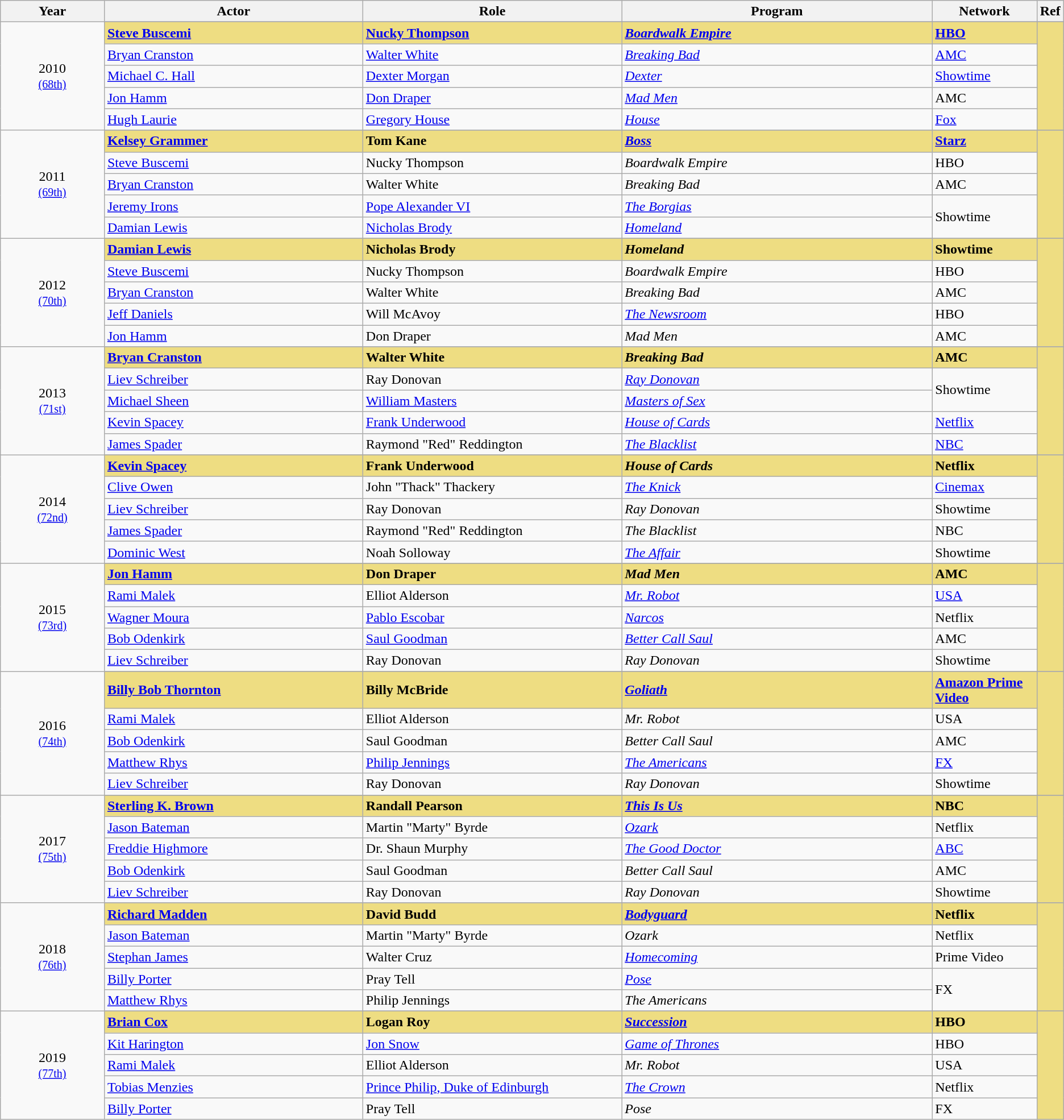<table class="wikitable">
<tr>
<th style="width:10%;">Year</th>
<th style="width:25%;">Actor</th>
<th style="width:25%;">Role</th>
<th style="width:30%;">Program</th>
<th style="width:10%;">Network</th>
<th style="width:5%;">Ref</th>
</tr>
<tr>
<td rowspan="6" style="text-align:center;">2010 <br><small><a href='#'>(68th)</a></small></td>
</tr>
<tr style="background:#EEDD82;">
<td><strong><a href='#'>Steve Buscemi</a> </strong></td>
<td><strong><a href='#'>Nucky Thompson</a></strong></td>
<td><strong><em><a href='#'>Boardwalk Empire</a></em></strong></td>
<td><strong><a href='#'>HBO</a></strong></td>
<td rowspan="5"></td>
</tr>
<tr>
<td><a href='#'>Bryan Cranston</a></td>
<td><a href='#'>Walter White</a></td>
<td><em><a href='#'>Breaking Bad</a></em></td>
<td><a href='#'>AMC</a></td>
</tr>
<tr>
<td><a href='#'>Michael C. Hall</a></td>
<td><a href='#'>Dexter Morgan</a></td>
<td><em><a href='#'>Dexter</a></em></td>
<td><a href='#'>Showtime</a></td>
</tr>
<tr>
<td><a href='#'>Jon Hamm</a></td>
<td><a href='#'>Don Draper</a></td>
<td><em><a href='#'>Mad Men</a></em></td>
<td>AMC</td>
</tr>
<tr>
<td><a href='#'>Hugh Laurie</a></td>
<td><a href='#'>Gregory House</a></td>
<td><em><a href='#'>House</a></em></td>
<td><a href='#'>Fox</a></td>
</tr>
<tr>
<td rowspan="6" style="text-align:center;">2011 <br><small><a href='#'>(69th)</a></small></td>
</tr>
<tr style="background:#EEDD82;">
<td><strong><a href='#'>Kelsey Grammer</a> </strong></td>
<td><strong>Tom Kane</strong></td>
<td><strong><em><a href='#'>Boss</a></em></strong></td>
<td><strong><a href='#'>Starz</a></strong></td>
<td rowspan="5"></td>
</tr>
<tr>
<td><a href='#'>Steve Buscemi</a></td>
<td>Nucky Thompson</td>
<td><em>Boardwalk Empire</em></td>
<td>HBO</td>
</tr>
<tr>
<td><a href='#'>Bryan Cranston</a></td>
<td>Walter White</td>
<td><em>Breaking Bad</em></td>
<td>AMC</td>
</tr>
<tr>
<td><a href='#'>Jeremy Irons</a></td>
<td><a href='#'>Pope Alexander VI</a></td>
<td><em><a href='#'>The Borgias</a></em></td>
<td rowspan="2">Showtime</td>
</tr>
<tr>
<td><a href='#'>Damian Lewis</a></td>
<td><a href='#'>Nicholas Brody</a></td>
<td><em><a href='#'>Homeland</a></em></td>
</tr>
<tr>
<td rowspan="6" style="text-align:center;">2012 <br><small><a href='#'>(70th)</a></small></td>
</tr>
<tr style="background:#EEDD82;">
<td><strong><a href='#'>Damian Lewis</a> </strong></td>
<td><strong>Nicholas Brody</strong></td>
<td><strong><em>Homeland</em></strong></td>
<td><strong>Showtime</strong></td>
<td rowspan="5"></td>
</tr>
<tr>
<td><a href='#'>Steve Buscemi</a></td>
<td>Nucky Thompson</td>
<td><em>Boardwalk Empire</em></td>
<td>HBO</td>
</tr>
<tr>
<td><a href='#'>Bryan Cranston</a></td>
<td>Walter White</td>
<td><em>Breaking Bad</em></td>
<td>AMC</td>
</tr>
<tr>
<td><a href='#'>Jeff Daniels</a></td>
<td>Will McAvoy</td>
<td><em><a href='#'>The Newsroom</a></em></td>
<td>HBO</td>
</tr>
<tr>
<td><a href='#'>Jon Hamm</a></td>
<td>Don Draper</td>
<td><em>Mad Men</em></td>
<td>AMC</td>
</tr>
<tr>
<td rowspan="6" style="text-align:center;">2013 <br><small><a href='#'>(71st)</a></small></td>
</tr>
<tr style="background:#EEDD82;">
<td><strong><a href='#'>Bryan Cranston</a> </strong></td>
<td><strong>Walter White</strong></td>
<td><strong><em>Breaking Bad</em></strong></td>
<td><strong>AMC</strong></td>
<td rowspan="5"></td>
</tr>
<tr>
<td><a href='#'>Liev Schreiber</a></td>
<td>Ray Donovan</td>
<td><em><a href='#'>Ray Donovan</a></em></td>
<td rowspan="2">Showtime</td>
</tr>
<tr>
<td><a href='#'>Michael Sheen</a></td>
<td><a href='#'>William Masters</a></td>
<td><em><a href='#'>Masters of Sex</a></em></td>
</tr>
<tr>
<td><a href='#'>Kevin Spacey</a></td>
<td><a href='#'>Frank Underwood</a></td>
<td><em><a href='#'>House of Cards</a></em></td>
<td><a href='#'>Netflix</a></td>
</tr>
<tr>
<td><a href='#'>James Spader</a></td>
<td>Raymond "Red" Reddington</td>
<td><em><a href='#'>The Blacklist</a></em></td>
<td><a href='#'>NBC</a></td>
</tr>
<tr>
<td rowspan="6" style="text-align:center;">2014 <br><small><a href='#'>(72nd)</a></small></td>
</tr>
<tr style="background:#EEDD82;">
<td><strong><a href='#'>Kevin Spacey</a> </strong></td>
<td><strong>Frank Underwood</strong></td>
<td><strong><em>House of Cards</em></strong></td>
<td><strong>Netflix</strong></td>
<td rowspan="5"></td>
</tr>
<tr>
<td><a href='#'>Clive Owen</a></td>
<td>John "Thack" Thackery</td>
<td><em><a href='#'>The Knick</a></em></td>
<td><a href='#'>Cinemax</a></td>
</tr>
<tr>
<td><a href='#'>Liev Schreiber</a></td>
<td>Ray Donovan</td>
<td><em>Ray Donovan</em></td>
<td>Showtime</td>
</tr>
<tr>
<td><a href='#'>James Spader</a></td>
<td>Raymond "Red" Reddington</td>
<td><em>The Blacklist</em></td>
<td>NBC</td>
</tr>
<tr>
<td><a href='#'>Dominic West</a></td>
<td>Noah Solloway</td>
<td><em><a href='#'>The Affair</a></em></td>
<td>Showtime</td>
</tr>
<tr>
<td rowspan="6" style="text-align:center;">2015 <br><small><a href='#'>(73rd)</a></small></td>
</tr>
<tr style="background:#EEDD82;">
<td><strong><a href='#'>Jon Hamm</a> </strong></td>
<td><strong>Don Draper</strong></td>
<td><strong><em>Mad Men</em></strong></td>
<td><strong>AMC</strong></td>
<td rowspan="5"></td>
</tr>
<tr>
<td><a href='#'>Rami Malek</a></td>
<td>Elliot Alderson</td>
<td><em><a href='#'>Mr. Robot</a></em></td>
<td><a href='#'>USA</a></td>
</tr>
<tr>
<td><a href='#'>Wagner Moura</a></td>
<td><a href='#'>Pablo Escobar</a></td>
<td><em><a href='#'>Narcos</a></em></td>
<td>Netflix</td>
</tr>
<tr>
<td><a href='#'>Bob Odenkirk</a></td>
<td><a href='#'>Saul Goodman</a></td>
<td><em><a href='#'>Better Call Saul</a></em></td>
<td>AMC</td>
</tr>
<tr>
<td><a href='#'>Liev Schreiber</a></td>
<td>Ray Donovan</td>
<td><em>Ray Donovan</em></td>
<td>Showtime</td>
</tr>
<tr>
<td rowspan="6" style="text-align:center;">2016 <br><small><a href='#'>(74th)</a></small></td>
</tr>
<tr style="background:#EEDD82;">
<td><strong><a href='#'>Billy Bob Thornton</a> </strong></td>
<td><strong>Billy McBride</strong></td>
<td><em><a href='#'><strong>Goliath</strong></a></em></td>
<td><strong><a href='#'>Amazon Prime Video</a></strong></td>
<td rowspan="5"></td>
</tr>
<tr>
<td><a href='#'>Rami Malek</a></td>
<td>Elliot Alderson</td>
<td><em>Mr. Robot</em></td>
<td>USA</td>
</tr>
<tr>
<td><a href='#'>Bob Odenkirk</a></td>
<td>Saul Goodman</td>
<td><em>Better Call Saul</em></td>
<td>AMC</td>
</tr>
<tr>
<td><a href='#'>Matthew Rhys</a></td>
<td><a href='#'>Philip Jennings</a></td>
<td><em><a href='#'>The Americans</a></em></td>
<td><a href='#'>FX</a></td>
</tr>
<tr>
<td><a href='#'>Liev Schreiber</a></td>
<td>Ray Donovan</td>
<td><em>Ray Donovan</em></td>
<td>Showtime</td>
</tr>
<tr>
<td rowspan="6" style="text-align:center;">2017 <br><small><a href='#'>(75th)</a></small></td>
</tr>
<tr style="background:#EEDD82;">
<td><strong><a href='#'>Sterling K. Brown</a> </strong></td>
<td><strong>Randall Pearson</strong></td>
<td><strong><em><a href='#'>This Is Us</a></em></strong></td>
<td><strong>NBC</strong></td>
<td rowspan="5"></td>
</tr>
<tr>
<td><a href='#'>Jason Bateman</a></td>
<td>Martin "Marty" Byrde</td>
<td><em><a href='#'>Ozark</a></em></td>
<td>Netflix</td>
</tr>
<tr>
<td><a href='#'>Freddie Highmore</a></td>
<td>Dr. Shaun Murphy</td>
<td><em><a href='#'>The Good Doctor</a></em></td>
<td><a href='#'>ABC</a></td>
</tr>
<tr>
<td><a href='#'>Bob Odenkirk</a></td>
<td>Saul Goodman</td>
<td><em>Better Call Saul</em></td>
<td>AMC</td>
</tr>
<tr>
<td><a href='#'>Liev Schreiber</a></td>
<td>Ray Donovan</td>
<td><em>Ray Donovan</em></td>
<td>Showtime</td>
</tr>
<tr>
<td rowspan="6" style="text-align:center;">2018 <br><small><a href='#'>(76th)</a></small></td>
</tr>
<tr style="background:#EEDD82;">
<td><strong><a href='#'>Richard Madden</a> </strong></td>
<td><strong>David Budd</strong></td>
<td><strong><em><a href='#'>Bodyguard</a></em></strong></td>
<td><strong>Netflix</strong></td>
<td rowspan="5"></td>
</tr>
<tr>
<td><a href='#'>Jason Bateman</a></td>
<td>Martin "Marty" Byrde</td>
<td><em>Ozark</em></td>
<td>Netflix</td>
</tr>
<tr>
<td><a href='#'>Stephan James</a></td>
<td>Walter Cruz</td>
<td><em><a href='#'>Homecoming</a></em></td>
<td>Prime Video</td>
</tr>
<tr>
<td><a href='#'>Billy Porter</a></td>
<td>Pray Tell</td>
<td><em><a href='#'>Pose</a></em></td>
<td rowspan="2">FX</td>
</tr>
<tr>
<td><a href='#'>Matthew Rhys</a></td>
<td>Philip Jennings</td>
<td><em>The Americans</em></td>
</tr>
<tr>
<td rowspan="6" style="text-align:center;">2019 <br><small> <a href='#'>(77th)</a></small></td>
</tr>
<tr style="background:#EEDD82;">
<td><strong><a href='#'>Brian Cox</a> </strong></td>
<td><strong>Logan Roy</strong></td>
<td><strong><em><a href='#'>Succession</a></em></strong></td>
<td><strong>HBO</strong></td>
<td rowspan="5" style="background:#EEDD82;"></td>
</tr>
<tr>
<td><a href='#'>Kit Harington</a></td>
<td><a href='#'>Jon Snow</a></td>
<td><em><a href='#'>Game of Thrones</a></em></td>
<td>HBO</td>
</tr>
<tr>
<td><a href='#'>Rami Malek</a></td>
<td>Elliot Alderson</td>
<td><em>Mr. Robot</em></td>
<td>USA</td>
</tr>
<tr>
<td><a href='#'>Tobias Menzies</a></td>
<td><a href='#'>Prince Philip, Duke of Edinburgh</a></td>
<td><em><a href='#'>The Crown</a></em></td>
<td>Netflix</td>
</tr>
<tr>
<td><a href='#'>Billy Porter</a></td>
<td>Pray Tell</td>
<td><em>Pose</em></td>
<td>FX</td>
</tr>
</table>
